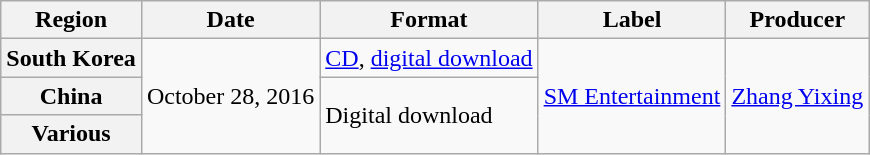<table class="wikitable plainrowheaders">
<tr>
<th>Region</th>
<th>Date</th>
<th>Format</th>
<th>Label</th>
<th>Producer</th>
</tr>
<tr>
<th scope="row">South Korea</th>
<td rowspan="3">October 28, 2016</td>
<td><a href='#'>CD</a>, <a href='#'>digital download</a></td>
<td rowspan="3"><a href='#'>SM Entertainment</a></td>
<td rowspan="3"><a href='#'>Zhang Yixing</a></td>
</tr>
<tr>
<th scope="row">China</th>
<td rowspan="2">Digital download</td>
</tr>
<tr>
<th scope="row">Various</th>
</tr>
</table>
